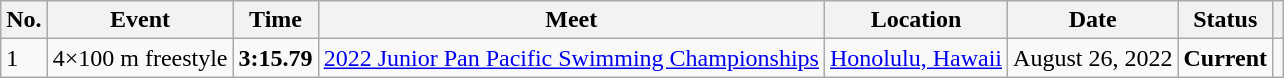<table class="wikitable">
<tr>
<th>No.</th>
<th>Event</th>
<th>Time</th>
<th>Meet</th>
<th>Location</th>
<th>Date</th>
<th>Status</th>
<th></th>
</tr>
<tr>
<td>1</td>
<td>4×100 m freestyle</td>
<td style="text-align:center;"><strong>3:15.79</strong></td>
<td><a href='#'>2022 Junior Pan Pacific Swimming Championships</a></td>
<td><a href='#'>Honolulu, Hawaii</a></td>
<td>August 26, 2022</td>
<td style="text-align:center;"><strong>Current</strong></td>
<td style="text-align:center;"></td>
</tr>
</table>
